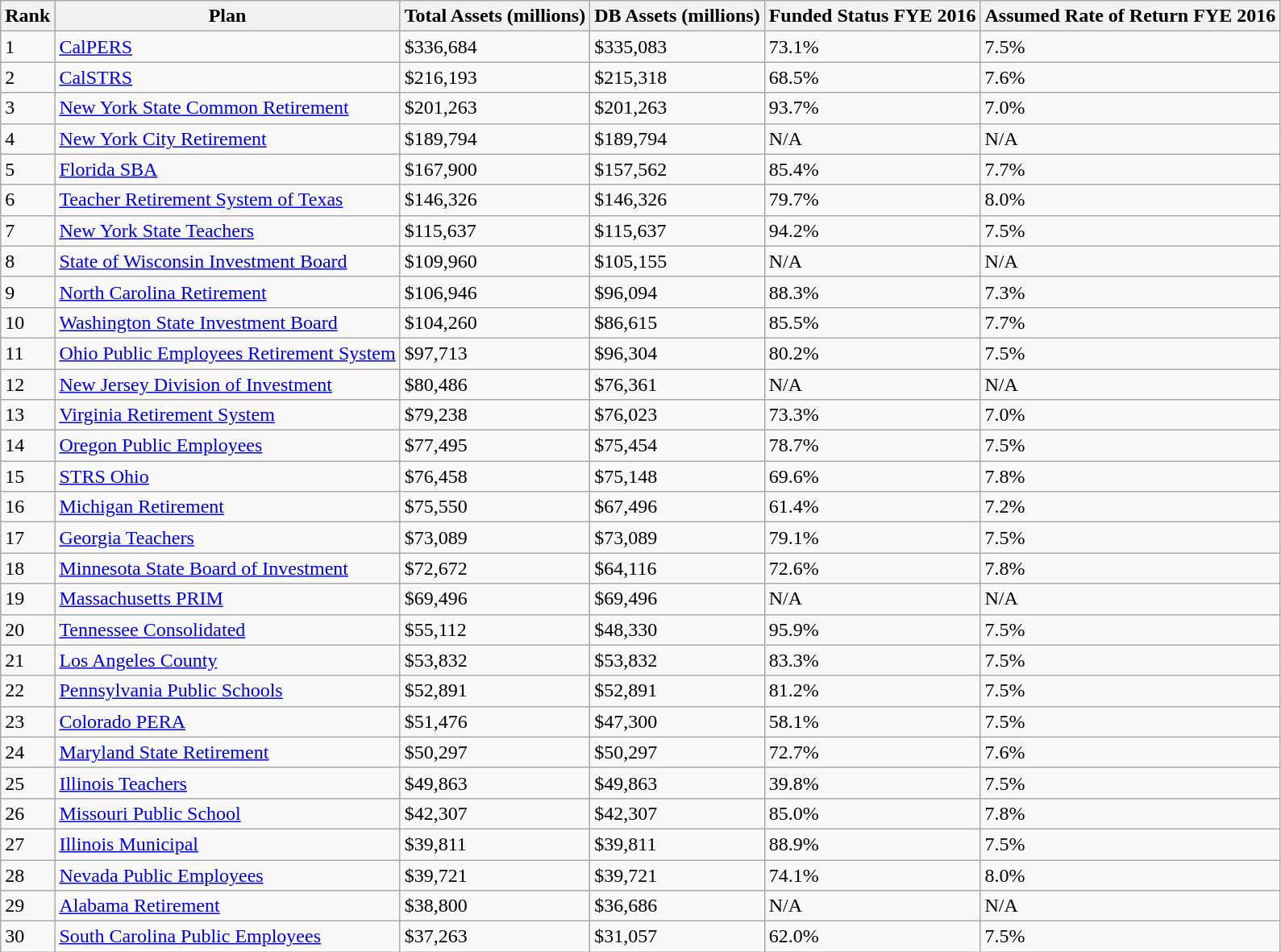<table class="wikitable sortable" border="1">
<tr>
<th>Rank</th>
<th>Plan</th>
<th>Total Assets (millions)</th>
<th>DB Assets (millions)</th>
<th>Funded Status FYE 2016</th>
<th>Assumed Rate of Return FYE 2016</th>
</tr>
<tr>
<td>1</td>
<td><a href='#'>CalPERS</a></td>
<td>$336,684</td>
<td>$335,083</td>
<td>73.1%</td>
<td>7.5%</td>
</tr>
<tr>
<td>2</td>
<td><a href='#'>CalSTRS</a></td>
<td>$216,193</td>
<td>$215,318</td>
<td>68.5%</td>
<td>7.6%</td>
</tr>
<tr>
<td>3</td>
<td><a href='#'>New York State Common Retirement</a></td>
<td>$201,263</td>
<td>$201,263</td>
<td>93.7%</td>
<td>7.0%</td>
</tr>
<tr>
<td>4</td>
<td><a href='#'>New York City Retirement</a></td>
<td>$189,794</td>
<td>$189,794</td>
<td>N/A</td>
<td>N/A</td>
</tr>
<tr>
<td>5</td>
<td><a href='#'>Florida SBA</a></td>
<td>$167,900</td>
<td>$157,562</td>
<td>85.4%</td>
<td>7.7%</td>
</tr>
<tr>
<td>6</td>
<td><a href='#'>Teacher Retirement System of Texas</a></td>
<td>$146,326</td>
<td>$146,326</td>
<td>79.7%</td>
<td>8.0%</td>
</tr>
<tr>
<td>7</td>
<td><a href='#'>New York State Teachers</a></td>
<td>$115,637</td>
<td>$115,637</td>
<td>94.2%</td>
<td>7.5%</td>
</tr>
<tr>
<td>8</td>
<td><a href='#'>State of Wisconsin Investment Board</a></td>
<td>$109,960</td>
<td>$105,155</td>
<td>N/A</td>
<td>N/A</td>
</tr>
<tr>
<td>9</td>
<td><a href='#'>North Carolina Retirement</a></td>
<td>$106,946</td>
<td>$96,094</td>
<td>88.3%</td>
<td>7.3%</td>
</tr>
<tr>
<td>10</td>
<td><a href='#'>Washington State Investment Board</a></td>
<td>$104,260</td>
<td>$86,615</td>
<td>85.5%</td>
<td>7.7%</td>
</tr>
<tr>
<td>11</td>
<td><a href='#'>Ohio Public Employees Retirement System</a></td>
<td>$97,713</td>
<td>$96,304</td>
<td>80.2%</td>
<td>7.5%</td>
</tr>
<tr>
<td>12</td>
<td><a href='#'>New Jersey Division of Investment</a></td>
<td>$80,486</td>
<td>$76,361</td>
<td>N/A</td>
<td>N/A</td>
</tr>
<tr>
<td>13</td>
<td><a href='#'>Virginia Retirement System</a></td>
<td>$79,238</td>
<td>$76,023</td>
<td>73.3%</td>
<td>7.0%</td>
</tr>
<tr>
<td>14</td>
<td><a href='#'>Oregon Public Employees</a></td>
<td>$77,495</td>
<td>$75,454</td>
<td>78.7%</td>
<td>7.5%</td>
</tr>
<tr>
<td>15</td>
<td><a href='#'>STRS Ohio</a></td>
<td>$76,458</td>
<td>$75,148</td>
<td>69.6%</td>
<td>7.8%</td>
</tr>
<tr>
<td>16</td>
<td><a href='#'>Michigan Retirement</a></td>
<td>$75,550</td>
<td>$67,496</td>
<td>61.4%</td>
<td>7.2%</td>
</tr>
<tr>
<td>17</td>
<td><a href='#'>Georgia Teachers</a></td>
<td>$73,089</td>
<td>$73,089</td>
<td>79.1%</td>
<td>7.5%</td>
</tr>
<tr>
<td>18</td>
<td><a href='#'>Minnesota State Board of Investment</a></td>
<td>$72,672</td>
<td>$64,116</td>
<td>72.6%</td>
<td>7.8%</td>
</tr>
<tr>
<td>19</td>
<td><a href='#'>Massachusetts PRIM</a></td>
<td>$69,496</td>
<td>$69,496</td>
<td>N/A</td>
<td>N/A</td>
</tr>
<tr>
<td>20</td>
<td><a href='#'>Tennessee Consolidated</a></td>
<td>$55,112</td>
<td>$48,330</td>
<td>95.9%</td>
<td>7.5%</td>
</tr>
<tr>
<td>21</td>
<td><a href='#'>Los Angeles County</a></td>
<td>$53,832</td>
<td>$53,832</td>
<td>83.3%</td>
<td>7.5%</td>
</tr>
<tr>
<td>22</td>
<td><a href='#'>Pennsylvania Public Schools</a></td>
<td>$52,891</td>
<td>$52,891</td>
<td>81.2%</td>
<td>7.5%</td>
</tr>
<tr>
<td>23</td>
<td><a href='#'>Colorado PERA</a></td>
<td>$51,476</td>
<td>$47,300</td>
<td>58.1%</td>
<td>7.5%</td>
</tr>
<tr>
<td>24</td>
<td><a href='#'>Maryland State Retirement</a></td>
<td>$50,297</td>
<td>$50,297</td>
<td>72.7%</td>
<td>7.6%</td>
</tr>
<tr>
<td>25</td>
<td><a href='#'>Illinois Teachers</a></td>
<td>$49,863</td>
<td>$49,863</td>
<td>39.8%</td>
<td>7.5%</td>
</tr>
<tr>
<td>26</td>
<td><a href='#'>Missouri Public School</a></td>
<td>$42,307</td>
<td>$42,307</td>
<td>85.0%</td>
<td>7.8%</td>
</tr>
<tr>
<td>27</td>
<td><a href='#'>Illinois Municipal</a></td>
<td>$39,811</td>
<td>$39,811</td>
<td>88.9%</td>
<td>7.5%</td>
</tr>
<tr>
<td>28</td>
<td><a href='#'>Nevada Public Employees</a></td>
<td>$39,721</td>
<td>$39,721</td>
<td>74.1%</td>
<td>8.0%</td>
</tr>
<tr>
<td>29</td>
<td><a href='#'>Alabama Retirement</a></td>
<td>$38,800</td>
<td>$36,686</td>
<td>N/A</td>
<td>N/A</td>
</tr>
<tr>
<td>30</td>
<td><a href='#'>South Carolina Public Employees</a></td>
<td>$37,263</td>
<td>$31,057</td>
<td>62.0%</td>
<td>7.5%</td>
</tr>
</table>
